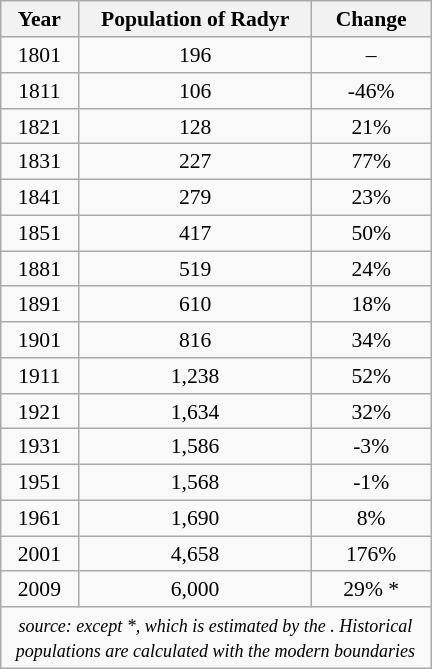<table class="wikitable" style="float:right; text-align:center; font-size:90%; margin-left:20px; width:20em;">
<tr>
<th>Year</th>
<th>Population of Radyr</th>
<th>Change</th>
</tr>
<tr>
<td>1801</td>
<td>196</td>
<td>–</td>
</tr>
<tr>
<td>1811</td>
<td>106</td>
<td>-46%</td>
</tr>
<tr>
<td>1821</td>
<td>128</td>
<td>21%</td>
</tr>
<tr>
<td>1831</td>
<td>227</td>
<td>77%</td>
</tr>
<tr>
<td>1841</td>
<td>279</td>
<td>23%</td>
</tr>
<tr>
<td>1851</td>
<td>417</td>
<td>50%</td>
</tr>
<tr>
<td>1881</td>
<td>519</td>
<td>24%</td>
</tr>
<tr>
<td>1891</td>
<td>610</td>
<td>18%</td>
</tr>
<tr>
<td>1901</td>
<td>816</td>
<td>34%</td>
</tr>
<tr>
<td>1911</td>
<td>1,238</td>
<td>52%</td>
</tr>
<tr>
<td>1921</td>
<td>1,634</td>
<td>32%</td>
</tr>
<tr>
<td>1931</td>
<td>1,586</td>
<td>-3%</td>
</tr>
<tr>
<td>1951</td>
<td>1,568</td>
<td>-1%</td>
</tr>
<tr>
<td>1961</td>
<td>1,690</td>
<td>8%<br></td>
</tr>
<tr>
<td>2001</td>
<td>4,658</td>
<td>176%</td>
</tr>
<tr>
<td>2009</td>
<td>6,000</td>
<td>29% *</td>
</tr>
<tr>
<td colspan="3"><em><small>source:  except *, which is estimated by the . Historical populations are calculated with the modern boundaries</small></em></td>
</tr>
</table>
